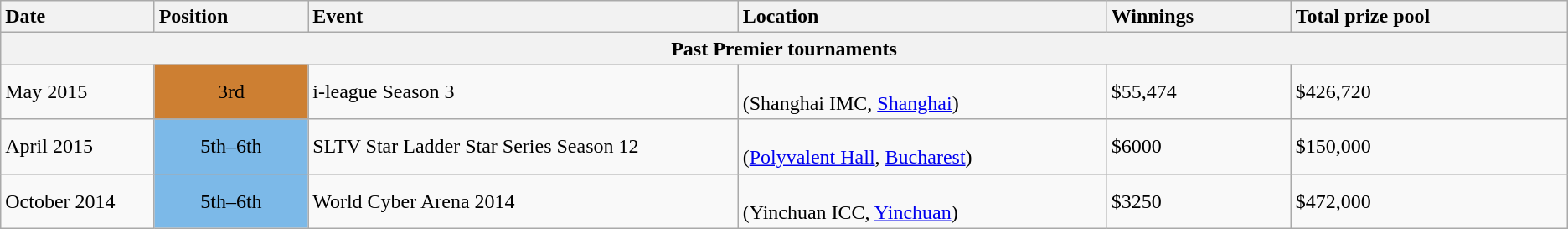<table class = "wikitable">
<tr>
<th style="text-align:left; width:5%;">Date</th>
<th style="text-align:left; width:5%;">Position</th>
<th style="text-align:left; width:14%;">Event</th>
<th style="text-align:left; width:12%;">Location</th>
<th style="text-align:left; width:6%;">Winnings</th>
<th style="text-align:left; width:9%;">Total prize pool</th>
</tr>
<tr>
<th style="align: center;" colspan="7"><strong>Past Premier tournaments</strong></th>
</tr>
<tr>
<td>May 2015</td>
<td style="text-align:center; background:#CD7F32">3rd</td>
<td>i-league Season 3</td>
<td> <br> (Shanghai IMC, <a href='#'>Shanghai</a>)</td>
<td>$55,474</td>
<td>$426,720</td>
</tr>
<tr>
<td>April 2015</td>
<td style="text-align:center; background:#7CB9E8">5th–6th</td>
<td>SLTV Star Ladder Star Series Season 12</td>
<td> <br>(<a href='#'>Polyvalent Hall</a>, <a href='#'>Bucharest</a>)</td>
<td>$6000</td>
<td>$150,000</td>
</tr>
<tr>
<td>October 2014</td>
<td style="text-align:center; background:#7CB9E8">5th–6th</td>
<td>World Cyber Arena 2014</td>
<td> <br>(Yinchuan ICC, <a href='#'>Yinchuan</a>)</td>
<td>$3250</td>
<td>$472,000</td>
</tr>
</table>
